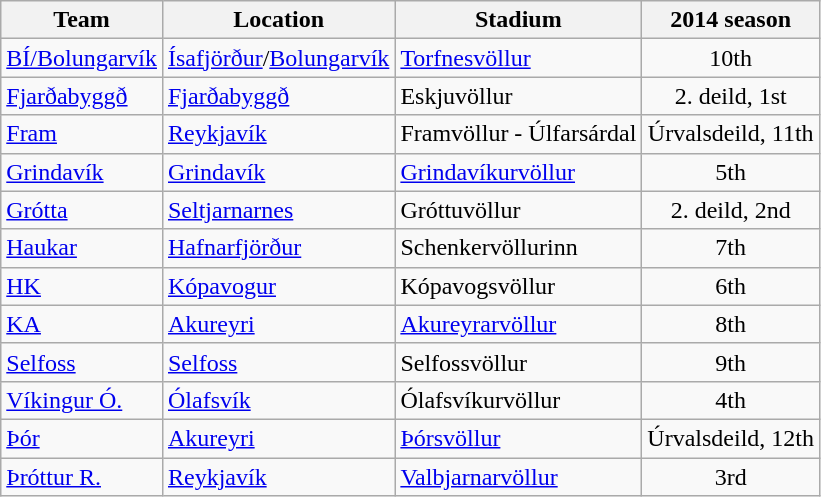<table class="wikitable sortable">
<tr>
<th>Team</th>
<th>Location</th>
<th>Stadium</th>
<th>2014 season</th>
</tr>
<tr>
<td><a href='#'>BÍ/Bolungarvík</a></td>
<td><a href='#'>Ísafjörður</a>/<a href='#'>Bolungarvík</a></td>
<td><a href='#'>Torfnesvöllur</a></td>
<td align=center>10th</td>
</tr>
<tr>
<td><a href='#'>Fjarðabyggð</a></td>
<td><a href='#'>Fjarðabyggð</a></td>
<td>Eskjuvöllur</td>
<td align=center>2. deild, 1st</td>
</tr>
<tr>
<td><a href='#'>Fram</a></td>
<td><a href='#'>Reykjavík</a></td>
<td>Framvöllur - Úlfarsárdal</td>
<td align=center>Úrvalsdeild, 11th</td>
</tr>
<tr>
<td><a href='#'>Grindavík</a></td>
<td><a href='#'>Grindavík</a></td>
<td><a href='#'>Grindavíkurvöllur</a></td>
<td align=center>5th</td>
</tr>
<tr>
<td><a href='#'>Grótta</a></td>
<td><a href='#'>Seltjarnarnes</a></td>
<td>Gróttuvöllur</td>
<td align=center>2. deild, 2nd</td>
</tr>
<tr>
<td><a href='#'>Haukar</a></td>
<td><a href='#'>Hafnarfjörður</a></td>
<td>Schenkervöllurinn</td>
<td align=center>7th</td>
</tr>
<tr>
<td><a href='#'>HK</a></td>
<td><a href='#'>Kópavogur</a></td>
<td>Kópavogsvöllur</td>
<td align=center>6th</td>
</tr>
<tr>
<td><a href='#'>KA</a></td>
<td><a href='#'>Akureyri</a></td>
<td><a href='#'>Akureyrarvöllur</a></td>
<td align=center>8th</td>
</tr>
<tr>
<td><a href='#'>Selfoss</a></td>
<td><a href='#'>Selfoss</a></td>
<td>Selfossvöllur</td>
<td align=center>9th</td>
</tr>
<tr>
<td><a href='#'>Víkingur Ó.</a></td>
<td><a href='#'>Ólafsvík</a></td>
<td>Ólafsvíkurvöllur</td>
<td align=center>4th</td>
</tr>
<tr>
<td><a href='#'>Þór</a></td>
<td><a href='#'>Akureyri</a></td>
<td><a href='#'>Þórsvöllur</a></td>
<td align=center>Úrvalsdeild, 12th</td>
</tr>
<tr>
<td><a href='#'>Þróttur R.</a></td>
<td><a href='#'>Reykjavík</a></td>
<td><a href='#'>Valbjarnarvöllur</a></td>
<td align=center>3rd</td>
</tr>
</table>
